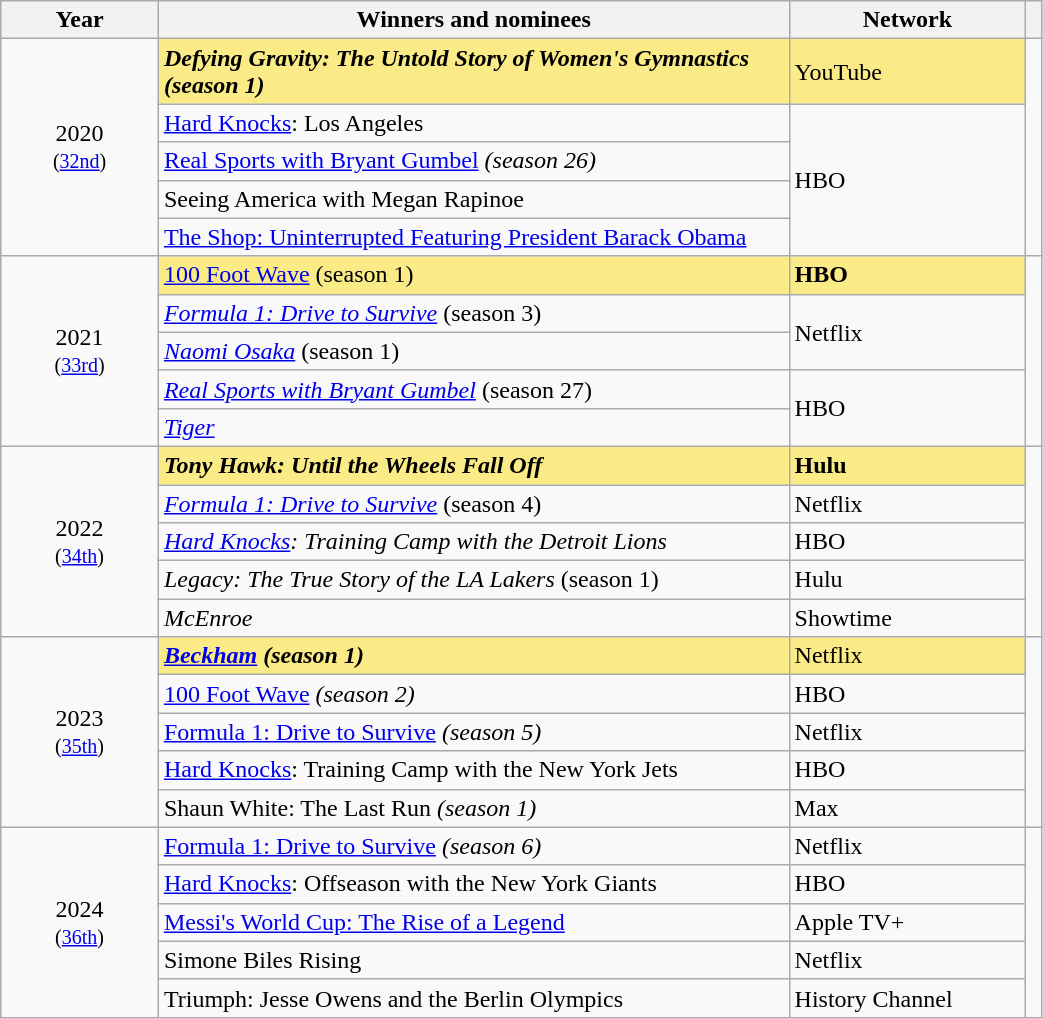<table class="wikitable" width="55%" cellpadding="5">
<tr>
<th width="10%"><strong>Year</strong></th>
<th width="40%"><strong>Winners and nominees</strong></th>
<th width="15%"><strong>Network</strong></th>
<th width="1%"><strong></strong></th>
</tr>
<tr>
<td rowspan="5" style="text-align:center;">2020<br><small>(<a href='#'>32nd</a>)</small></td>
<td style="background:#FAEB86;"><strong><em>Defying Gravity: The Untold Story of Women's Gymnastics<em> (season 1)<strong></td>
<td style="background:#FAEB86;"></strong>YouTube<strong></td>
<td rowspan="5" style="text-align:center;"></td>
</tr>
<tr>
<td></em><a href='#'>Hard Knocks</a>: Los Angeles<em></td>
<td rowspan="4">HBO</td>
</tr>
<tr>
<td></em><a href='#'>Real Sports with Bryant Gumbel</a><em> (season 26)</td>
</tr>
<tr>
<td></em>Seeing America with Megan Rapinoe<em></td>
</tr>
<tr>
<td></em><a href='#'>The Shop: Uninterrupted Featuring President Barack Obama</a><em></td>
</tr>
<tr>
<td rowspan="5" style="text-align:center;">2021<br><small>(<a href='#'>33rd</a>)</small></td>
<td style="background:#FAEB86;"></em></strong><a href='#'>100 Foot Wave</a></em> (season 1)</strong></td>
<td style="background:#FAEB86;"><strong>HBO</strong></td>
<td rowspan="5" style="text-align:center;"></td>
</tr>
<tr>
<td><em><a href='#'>Formula 1: Drive to Survive</a></em> (season 3)</td>
<td rowspan="2">Netflix</td>
</tr>
<tr>
<td><em><a href='#'>Naomi Osaka</a></em> (season 1)</td>
</tr>
<tr>
<td><em><a href='#'>Real Sports with Bryant Gumbel</a></em> (season 27)</td>
<td rowspan="2">HBO</td>
</tr>
<tr>
<td><em><a href='#'>Tiger</a></em></td>
</tr>
<tr>
<td rowspan="5" style="text-align:center;">2022<br><small>(<a href='#'>34th</a>)</small></td>
<td style="background:#FAEB86;"><strong><em>Tony Hawk: Until the Wheels Fall Off</em></strong></td>
<td style="background:#FAEB86;"><strong>Hulu</strong></td>
<td rowspan="5" style="text-align:center;"></td>
</tr>
<tr>
<td><em><a href='#'>Formula 1: Drive to Survive</a></em> (season 4)</td>
<td>Netflix</td>
</tr>
<tr>
<td><em><a href='#'>Hard Knocks</a>: Training Camp with the Detroit Lions</em></td>
<td>HBO</td>
</tr>
<tr>
<td><em>Legacy: The True Story of the LA Lakers</em> (season 1)</td>
<td>Hulu</td>
</tr>
<tr>
<td><em>McEnroe</em></td>
<td>Showtime</td>
</tr>
<tr>
<td rowspan="5" style="text-align:center;">2023<br><small>(<a href='#'>35th</a>)</small></td>
<td style="background:#FAEB86;"><strong><em><a href='#'>Beckham</a><em> (season 1)<strong></td>
<td style="background:#FAEB86;"></strong>Netflix<strong></td>
<td rowspan="5" style="text-align:center;"></td>
</tr>
<tr>
<td></em><a href='#'>100 Foot Wave</a><em> (season 2)</td>
<td>HBO</td>
</tr>
<tr>
<td></em><a href='#'>Formula 1: Drive to Survive</a><em> (season 5)</td>
<td>Netflix</td>
</tr>
<tr>
<td></em><a href='#'>Hard Knocks</a>: Training Camp with the New York Jets<em></td>
<td>HBO</td>
</tr>
<tr>
<td></em>Shaun White: The Last Run<em> (season 1)</td>
<td>Max</td>
</tr>
<tr>
<td rowspan="5" style="text-align:center;">2024<br><small>(<a href='#'>36th</a>)</small></td>
<td></em><a href='#'>Formula 1: Drive to Survive</a><em> (season 6)</td>
<td>Netflix</td>
<td rowspan="5" style="text-align:center;"></td>
</tr>
<tr>
<td></em><a href='#'>Hard Knocks</a>: Offseason with the New York Giants<em></td>
<td>HBO</td>
</tr>
<tr>
<td></em><a href='#'>Messi's World Cup: The Rise of a Legend</a><em></td>
<td>Apple TV+</td>
</tr>
<tr>
<td></em>Simone Biles Rising<em></td>
<td>Netflix</td>
</tr>
<tr>
<td></em>Triumph: Jesse Owens and the Berlin Olympics<em></td>
<td>History Channel</td>
</tr>
</table>
